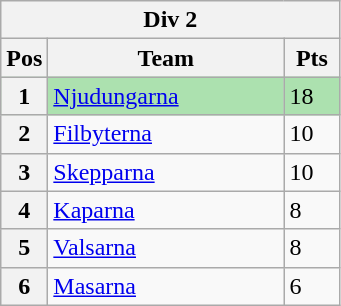<table class="wikitable">
<tr>
<th colspan="3">Div 2</th>
</tr>
<tr>
<th width=20>Pos</th>
<th width=150>Team</th>
<th width=30>Pts</th>
</tr>
<tr style="background:#ACE1AF;">
<th>1</th>
<td><a href='#'>Njudungarna</a></td>
<td>18</td>
</tr>
<tr>
<th>2</th>
<td><a href='#'>Filbyterna</a></td>
<td>10</td>
</tr>
<tr>
<th>3</th>
<td><a href='#'>Skepparna</a></td>
<td>10</td>
</tr>
<tr>
<th>4</th>
<td><a href='#'>Kaparna</a></td>
<td>8</td>
</tr>
<tr>
<th>5</th>
<td><a href='#'>Valsarna</a></td>
<td>8</td>
</tr>
<tr>
<th>6</th>
<td><a href='#'>Masarna</a></td>
<td>6</td>
</tr>
</table>
